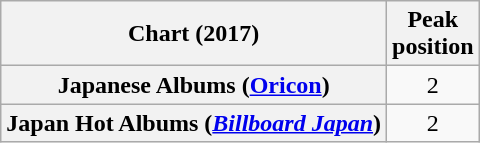<table class="wikitable sortable plainrowheaders" style="text-align:center">
<tr>
<th>Chart (2017)</th>
<th>Peak<br>position</th>
</tr>
<tr>
<th scope="row">Japanese Albums (<a href='#'>Oricon</a>)</th>
<td>2</td>
</tr>
<tr>
<th scope="row">Japan Hot Albums (<a href='#'><em>Billboard Japan</em></a>)</th>
<td>2</td>
</tr>
</table>
